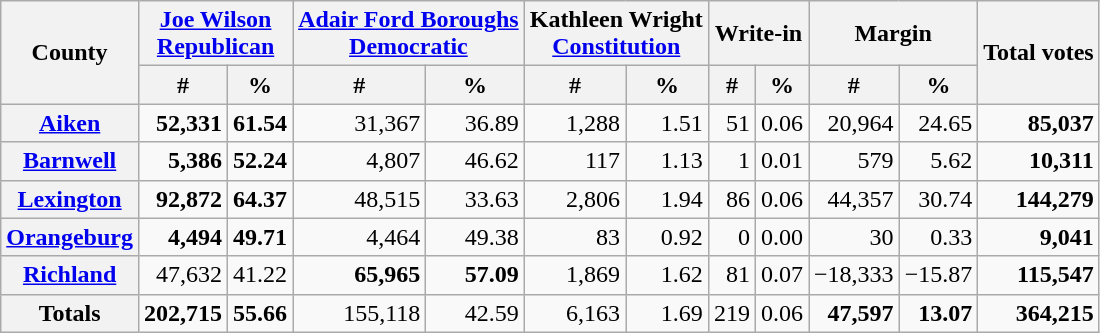<table class="wikitable sortable"  style="text-align:right">
<tr>
<th rowspan="2">County</th>
<th colspan="2"><a href='#'>Joe Wilson</a><br><a href='#'>Republican</a></th>
<th colspan="2"><a href='#'>Adair Ford Boroughs</a><br><a href='#'>Democratic</a></th>
<th colspan="2">Kathleen Wright<br><a href='#'>Constitution</a></th>
<th colspan="2">Write-in</th>
<th colspan="2">Margin</th>
<th rowspan="2">Total votes</th>
</tr>
<tr>
<th data-sort-type="number" style="text-align:center;">#</th>
<th data-sort-type="number" style="text-align:center;">%</th>
<th data-sort-type="number" style="text-align:center;">#</th>
<th data-sort-type="number" style="text-align:center;">%</th>
<th data-sort-type="number" style="text-align:center;">#</th>
<th data-sort-type="number" style="text-align:center;">%</th>
<th data-sort-type="number" style="text-align:center;">#</th>
<th data-sort-type="number" style="text-align:center;">%</th>
<th data-sort-type="number" style="text-align:center;">#</th>
<th data-sort-type="number" style="text-align:center;">%</th>
</tr>
<tr>
<th><a href='#'>Aiken</a></th>
<td><strong>52,331</strong></td>
<td><strong>61.54</strong></td>
<td>31,367</td>
<td>36.89</td>
<td>1,288</td>
<td>1.51</td>
<td>51</td>
<td>0.06</td>
<td>20,964</td>
<td>24.65</td>
<td><strong>85,037</strong></td>
</tr>
<tr>
<th><a href='#'>Barnwell</a></th>
<td><strong>5,386</strong></td>
<td><strong>52.24</strong></td>
<td>4,807</td>
<td>46.62</td>
<td>117</td>
<td>1.13</td>
<td>1</td>
<td>0.01</td>
<td>579</td>
<td>5.62</td>
<td><strong>10,311</strong></td>
</tr>
<tr>
<th><a href='#'>Lexington</a></th>
<td><strong>92,872</strong></td>
<td><strong>64.37</strong></td>
<td>48,515</td>
<td>33.63</td>
<td>2,806</td>
<td>1.94</td>
<td>86</td>
<td>0.06</td>
<td>44,357</td>
<td>30.74</td>
<td><strong>144,279</strong></td>
</tr>
<tr>
<th><a href='#'>Orangeburg</a> </th>
<td><strong>4,494</strong></td>
<td><strong>49.71</strong></td>
<td>4,464</td>
<td>49.38</td>
<td>83</td>
<td>0.92</td>
<td>0</td>
<td>0.00</td>
<td>30</td>
<td>0.33</td>
<td><strong>9,041</strong></td>
</tr>
<tr>
<th><a href='#'>Richland</a> </th>
<td>47,632</td>
<td>41.22</td>
<td><strong>65,965</strong></td>
<td><strong>57.09</strong></td>
<td>1,869</td>
<td>1.62</td>
<td>81</td>
<td>0.07</td>
<td>−18,333</td>
<td>−15.87</td>
<td><strong>115,547</strong></td>
</tr>
<tr>
<th data-sort-value="ZZZ">Totals</th>
<td><strong>202,715</strong></td>
<td><strong>55.66</strong></td>
<td>155,118</td>
<td>42.59</td>
<td>6,163</td>
<td>1.69</td>
<td>219</td>
<td>0.06</td>
<td><strong>47,597</strong></td>
<td><strong>13.07</strong></td>
<td><strong>364,215</strong></td>
</tr>
</table>
